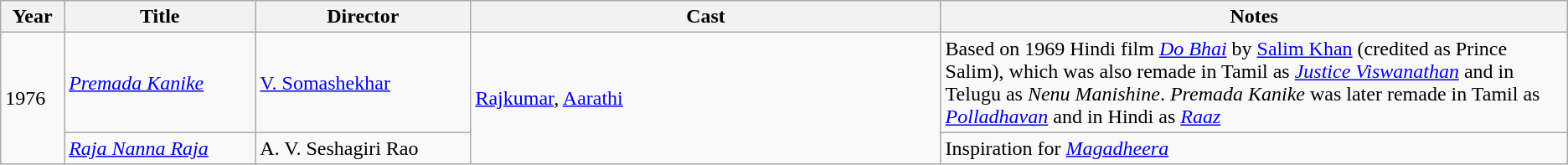<table class="wikitable sortable">
<tr>
<th scope="col">Year</th>
<th scope="col">Title</th>
<th scope="col">Director</th>
<th scope="col" width="30%">Cast</th>
<th scope="col" class="unsortable" width="40%">Notes</th>
</tr>
<tr>
<td rowspan="2">1976</td>
<td><em><a href='#'>Premada Kanike</a></em></td>
<td><a href='#'>V. Somashekhar</a></td>
<td rowspan="2"><a href='#'>Rajkumar</a>, <a href='#'>Aarathi</a></td>
<td>Based on 1969 Hindi film <em><a href='#'>Do Bhai</a></em> by <a href='#'>Salim Khan</a> (credited as Prince Salim), which was also remade in Tamil as <em><a href='#'>Justice Viswanathan</a></em> and in Telugu as <em>Nenu Manishine</em>. <em>Premada Kanike</em> was later remade in Tamil as <em><a href='#'>Polladhavan</a></em> and in Hindi as <em><a href='#'>Raaz</a></em></td>
</tr>
<tr>
<td><em><a href='#'>Raja Nanna Raja</a></em></td>
<td>A. V. Seshagiri Rao</td>
<td>Inspiration for <em><a href='#'>Magadheera</a></em></td>
</tr>
</table>
